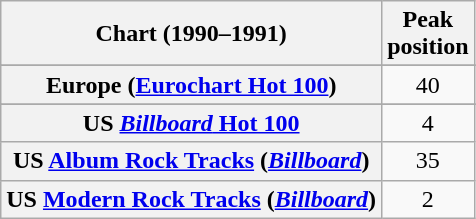<table class="wikitable sortable plainrowheaders" style="text-align:center">
<tr>
<th scope="col">Chart (1990–1991)</th>
<th scope="col">Peak<br>position</th>
</tr>
<tr>
</tr>
<tr>
</tr>
<tr>
<th scope="row">Europe (<a href='#'>Eurochart Hot 100</a>)</th>
<td>40</td>
</tr>
<tr>
</tr>
<tr>
</tr>
<tr>
</tr>
<tr>
<th scope="row">US <a href='#'><em>Billboard</em> Hot 100</a></th>
<td>4</td>
</tr>
<tr>
<th scope="row">US <a href='#'>Album Rock Tracks</a> (<em><a href='#'>Billboard</a></em>)</th>
<td>35</td>
</tr>
<tr>
<th scope="row">US <a href='#'>Modern Rock Tracks</a> (<em><a href='#'>Billboard</a></em>)</th>
<td>2</td>
</tr>
</table>
